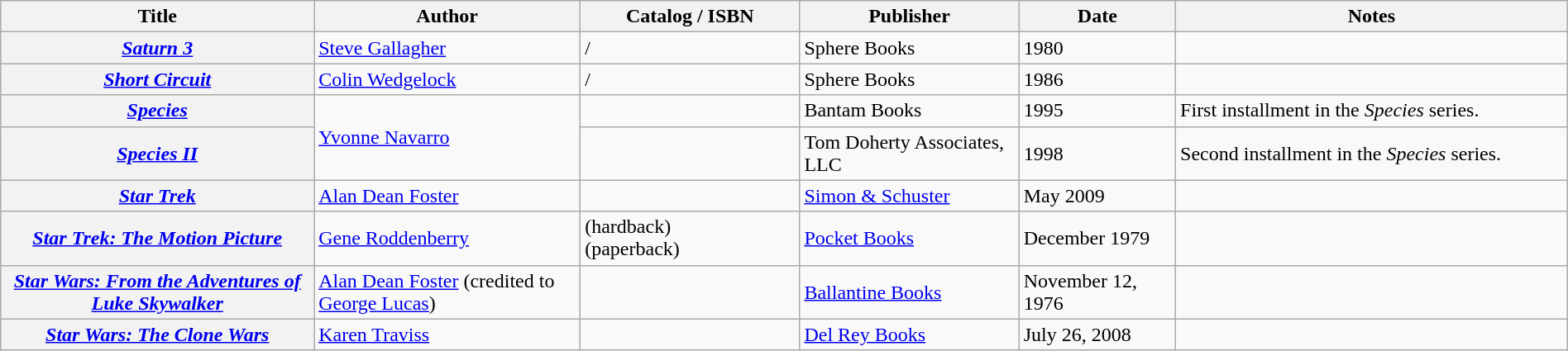<table class="wikitable sortable" style="width:100%;">
<tr>
<th width=20%>Title</th>
<th width=17%>Author</th>
<th width=14%>Catalog / ISBN</th>
<th width=14%>Publisher</th>
<th width=10%>Date</th>
<th width=25%>Notes</th>
</tr>
<tr>
<th><em><a href='#'>Saturn 3</a></em></th>
<td><a href='#'>Steve Gallagher</a></td>
<td> / </td>
<td>Sphere Books</td>
<td>1980</td>
<td></td>
</tr>
<tr>
<th><em><a href='#'>Short Circuit</a></em></th>
<td><a href='#'>Colin Wedgelock</a></td>
<td> / </td>
<td>Sphere Books</td>
<td>1986</td>
<td></td>
</tr>
<tr>
<th><em><a href='#'>Species</a></em></th>
<td rowspan="2"><a href='#'>Yvonne Navarro</a></td>
<td></td>
<td>Bantam Books</td>
<td>1995</td>
<td>First installment in the <em>Species</em> series.</td>
</tr>
<tr>
<th><em><a href='#'>Species II</a></em></th>
<td></td>
<td>Tom Doherty Associates, LLC</td>
<td>1998</td>
<td>Second installment in the <em>Species</em> series.</td>
</tr>
<tr>
<th><em><a href='#'>Star Trek</a></em></th>
<td><a href='#'>Alan Dean Foster</a></td>
<td></td>
<td><a href='#'>Simon & Schuster</a></td>
<td>May 2009</td>
<td></td>
</tr>
<tr>
<th><em><a href='#'>Star Trek: The Motion Picture</a></em></th>
<td><a href='#'>Gene Roddenberry</a></td>
<td> (hardback) <br>  (paperback)</td>
<td><a href='#'>Pocket Books</a></td>
<td>December 1979</td>
<td></td>
</tr>
<tr>
<th><em><a href='#'>Star Wars: From the Adventures of Luke Skywalker</a></em></th>
<td><a href='#'>Alan Dean Foster</a> (credited to <a href='#'>George Lucas</a>)</td>
<td></td>
<td><a href='#'>Ballantine Books</a></td>
<td>November 12, 1976</td>
<td></td>
</tr>
<tr>
<th><em><a href='#'>Star Wars: The Clone Wars</a></em></th>
<td><a href='#'>Karen Traviss</a></td>
<td></td>
<td><a href='#'>Del Rey Books</a></td>
<td>July 26, 2008</td>
<td></td>
</tr>
</table>
